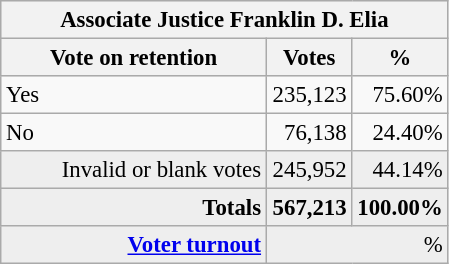<table class="wikitable" style="font-size: 95%;">
<tr style="background-color:#E9E9E9">
<th colspan=7>Associate Justice Franklin D. Elia</th>
</tr>
<tr style="background-color:#E9E9E9">
<th style="width: 170px">Vote on retention</th>
<th style="width: 50px">Votes</th>
<th style="width: 40px">%</th>
</tr>
<tr>
<td>Yes</td>
<td align="right">235,123</td>
<td align="right">75.60%</td>
</tr>
<tr>
<td>No</td>
<td align="right">76,138</td>
<td align="right">24.40%</td>
</tr>
<tr bgcolor="#EEEEEE">
<td align="right">Invalid or blank votes</td>
<td align="right">245,952</td>
<td align="right">44.14%</td>
</tr>
<tr bgcolor="#EEEEEE">
<td align="right"><strong>Totals</strong></td>
<td align="right"><strong>567,213</strong></td>
<td align="right"><strong>100.00%</strong></td>
</tr>
<tr bgcolor="#EEEEEE">
<td align="right"><strong><a href='#'>Voter turnout</a></strong></td>
<td colspan="2" align="right">%</td>
</tr>
</table>
